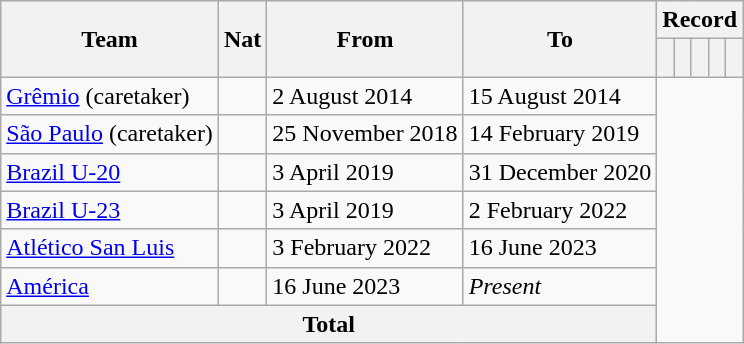<table class="wikitable" style="text-align:center">
<tr>
<th rowspan="2">Team</th>
<th rowspan="2">Nat</th>
<th rowspan="2">From</th>
<th rowspan="2">To</th>
<th colspan="5">Record</th>
</tr>
<tr>
<th></th>
<th></th>
<th></th>
<th></th>
<th><br></th>
</tr>
<tr>
<td align="left"><a href='#'>Grêmio</a> (caretaker)</td>
<td></td>
<td align="left">2 August 2014</td>
<td align="left">15 August 2014<br></td>
</tr>
<tr>
<td align="left"><a href='#'>São Paulo</a> (caretaker)</td>
<td></td>
<td align="left">25 November 2018</td>
<td align="left">14 February 2019<br></td>
</tr>
<tr>
<td align="left"><a href='#'>Brazil U-20</a></td>
<td></td>
<td align="left">3 April 2019</td>
<td align="left">31 December 2020<br></td>
</tr>
<tr>
<td align="left"><a href='#'>Brazil U-23</a></td>
<td></td>
<td align="left">3 April 2019</td>
<td align="left">2 February 2022<br></td>
</tr>
<tr>
<td align="left"><a href='#'>Atlético San Luis</a></td>
<td></td>
<td align="left">3 February 2022</td>
<td align="left">16 June 2023<br></td>
</tr>
<tr>
<td align="left"><a href='#'>América</a></td>
<td></td>
<td align="left">16 June 2023</td>
<td align="left"><em>Present</em><br></td>
</tr>
<tr>
<th colspan="4">Total<br></th>
</tr>
</table>
